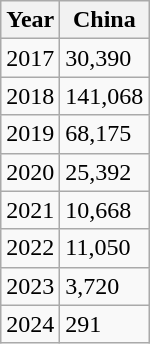<table class="wikitable">
<tr>
<th>Year</th>
<th>China</th>
</tr>
<tr>
<td>2017</td>
<td>30,390</td>
</tr>
<tr>
<td>2018</td>
<td>141,068</td>
</tr>
<tr>
<td>2019</td>
<td>68,175</td>
</tr>
<tr>
<td>2020</td>
<td>25,392</td>
</tr>
<tr>
<td>2021</td>
<td>10,668</td>
</tr>
<tr>
<td>2022</td>
<td>11,050</td>
</tr>
<tr>
<td>2023</td>
<td>3,720</td>
</tr>
<tr>
<td>2024</td>
<td>291</td>
</tr>
</table>
